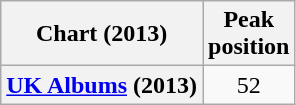<table class="wikitable sortable plainrowheaders">
<tr>
<th scope="col">Chart (2013)</th>
<th scope="col">Peak<br>position</th>
</tr>
<tr>
<th scope="row"><a href='#'>UK Albums</a> (2013)</th>
<td style="text-align:center;">52</td>
</tr>
</table>
